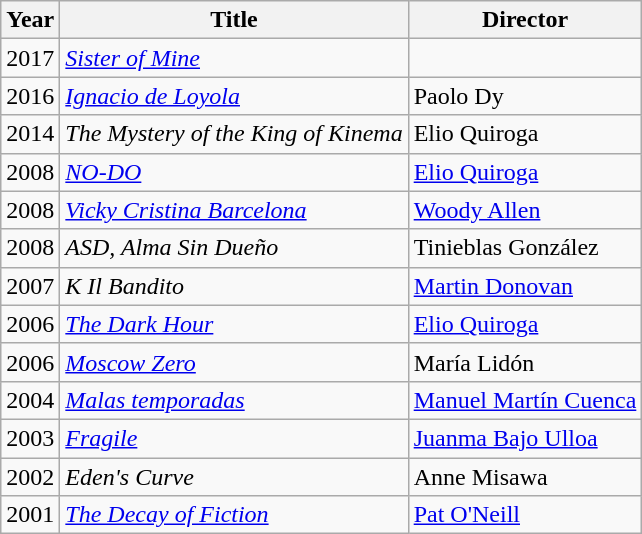<table class="wikitable">
<tr>
<th>Year</th>
<th>Title</th>
<th>Director</th>
</tr>
<tr>
<td>2017</td>
<td><em><a href='#'>Sister of Mine</a></em></td>
<td></td>
</tr>
<tr>
<td>2016</td>
<td><em><a href='#'>Ignacio de Loyola</a></em></td>
<td>Paolo Dy</td>
</tr>
<tr>
<td>2014</td>
<td><em>The Mystery of the King of Kinema</em></td>
<td>Elio Quiroga</td>
</tr>
<tr>
<td>2008</td>
<td><em><a href='#'>NO-DO</a></em></td>
<td><a href='#'>Elio Quiroga</a></td>
</tr>
<tr>
<td>2008</td>
<td><em><a href='#'>Vicky Cristina Barcelona</a></em></td>
<td><a href='#'>Woody Allen</a></td>
</tr>
<tr>
<td>2008</td>
<td><em>ASD, Alma Sin Dueño</em></td>
<td>Tinieblas González</td>
</tr>
<tr>
<td>2007</td>
<td><em>K Il Bandito</em></td>
<td><a href='#'>Martin Donovan</a></td>
</tr>
<tr>
<td>2006</td>
<td><em><a href='#'>The Dark Hour</a></em></td>
<td><a href='#'>Elio Quiroga</a></td>
</tr>
<tr>
<td>2006</td>
<td><em><a href='#'>Moscow Zero</a></em></td>
<td>María Lidón</td>
</tr>
<tr>
<td>2004</td>
<td><em><a href='#'>Malas temporadas</a></em></td>
<td><a href='#'>Manuel Martín Cuenca</a></td>
</tr>
<tr>
<td>2003</td>
<td><em><a href='#'>Fragile</a></em></td>
<td><a href='#'>Juanma Bajo Ulloa</a></td>
</tr>
<tr>
<td>2002</td>
<td><em>Eden's Curve</em></td>
<td>Anne Misawa</td>
</tr>
<tr>
<td>2001</td>
<td><em><a href='#'>The Decay of Fiction</a></em></td>
<td><a href='#'>Pat O'Neill</a></td>
</tr>
</table>
